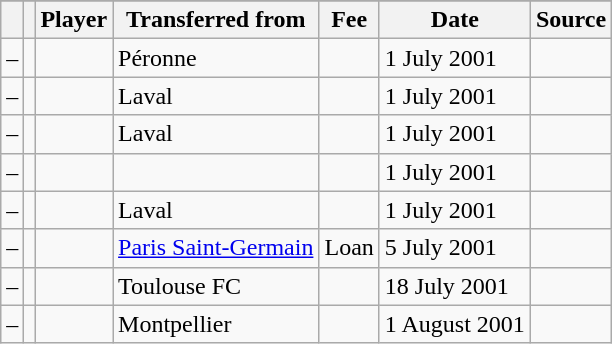<table class="wikitable plainrowheaders sortable">
<tr>
</tr>
<tr>
<th></th>
<th></th>
<th scope=col>Player</th>
<th !scope=col>Transferred from</th>
<th scope=col>Fee</th>
<th scope=col>Date</th>
<th scope=col>Source</th>
</tr>
<tr>
<td align=center>–</td>
<td align=center></td>
<td></td>
<td> Péronne</td>
<td></td>
<td>1 July 2001</td>
<td></td>
</tr>
<tr>
<td align=center>–</td>
<td align=center></td>
<td></td>
<td> Laval</td>
<td></td>
<td>1 July 2001</td>
<td></td>
</tr>
<tr>
<td align=center>–</td>
<td align=center></td>
<td></td>
<td> Laval</td>
<td></td>
<td>1 July 2001</td>
<td></td>
</tr>
<tr>
<td align=center>–</td>
<td align=center></td>
<td></td>
<td></td>
<td></td>
<td>1 July 2001</td>
<td></td>
</tr>
<tr>
<td align=center>–</td>
<td align=center></td>
<td></td>
<td> Laval</td>
<td></td>
<td>1 July 2001</td>
<td></td>
</tr>
<tr>
<td align=center>–</td>
<td align=center></td>
<td></td>
<td> <a href='#'>Paris Saint-Germain</a></td>
<td>Loan</td>
<td>5 July 2001</td>
<td></td>
</tr>
<tr>
<td align=center>–</td>
<td align=center></td>
<td></td>
<td> Toulouse FC</td>
<td></td>
<td>18 July 2001</td>
<td></td>
</tr>
<tr>
<td align=center>–</td>
<td align=center></td>
<td></td>
<td> Montpellier</td>
<td></td>
<td>1 August 2001</td>
<td></td>
</tr>
</table>
